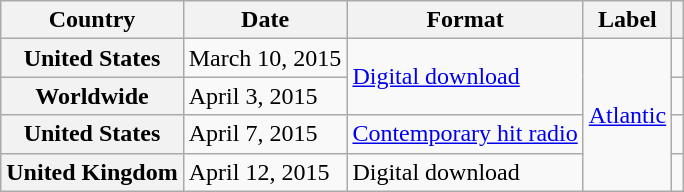<table class="wikitable sortable plainrowheaders">
<tr>
<th>Country</th>
<th>Date</th>
<th>Format</th>
<th>Label</th>
<th></th>
</tr>
<tr>
<th scope="row">United States</th>
<td>March 10, 2015</td>
<td rowspan="2"><a href='#'>Digital download</a></td>
<td rowspan="4"><a href='#'>Atlantic</a></td>
<td align="center"></td>
</tr>
<tr>
<th scope="row">Worldwide</th>
<td>April 3, 2015</td>
<td align="center"></td>
</tr>
<tr>
<th scope="row">United States</th>
<td>April 7, 2015</td>
<td><a href='#'>Contemporary hit radio</a></td>
<td align="center"></td>
</tr>
<tr>
<th scope="row">United Kingdom</th>
<td>April 12, 2015</td>
<td>Digital download</td>
<td align="center"></td>
</tr>
</table>
